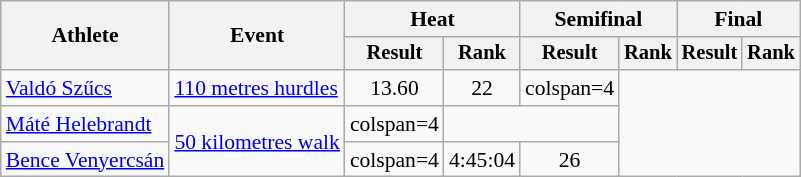<table class="wikitable" style="font-size:90%">
<tr>
<th rowspan="2">Athlete</th>
<th rowspan="2">Event</th>
<th colspan="2">Heat</th>
<th colspan="2">Semifinal</th>
<th colspan="2">Final</th>
</tr>
<tr style="font-size:95%">
<th>Result</th>
<th>Rank</th>
<th>Result</th>
<th>Rank</th>
<th>Result</th>
<th>Rank</th>
</tr>
<tr style=text-align:center>
<td style=text-align:left><a href='#'>Valdó Szűcs</a></td>
<td style=text-align:left><a href='#'>110 metres hurdles</a></td>
<td>13.60</td>
<td>22</td>
<td>colspan=4 </td>
</tr>
<tr style=text-align:center>
<td style=text-align:left><a href='#'>Máté Helebrandt</a></td>
<td style=text-align:left rowspan=2><a href='#'>50 kilometres walk</a></td>
<td>colspan=4 </td>
<td colspan=2></td>
</tr>
<tr style=text-align:center>
<td style=text-align:left><a href='#'>Bence Venyercsán</a></td>
<td>colspan=4 </td>
<td>4:45:04</td>
<td>26</td>
</tr>
</table>
